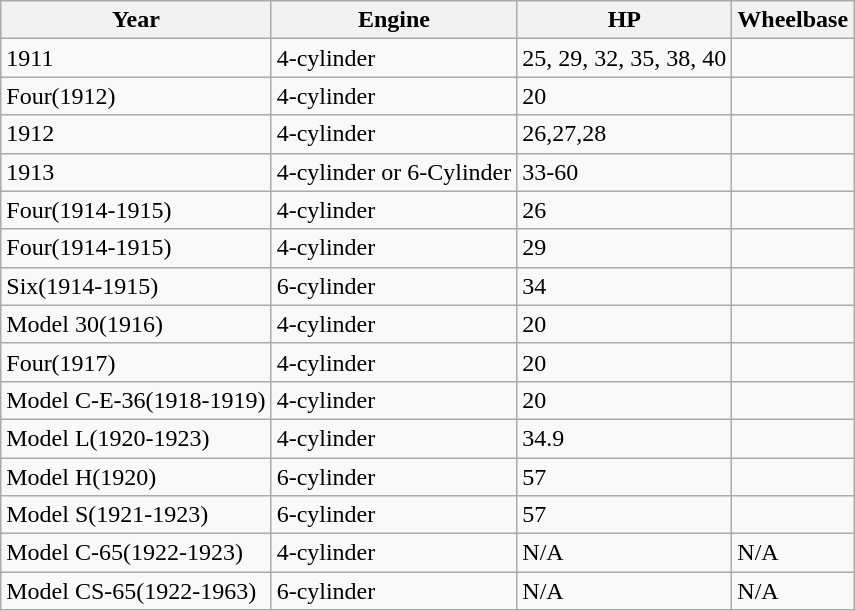<table class="wikitable">
<tr>
<th>Year</th>
<th>Engine</th>
<th>HP</th>
<th>Wheelbase</th>
</tr>
<tr>
<td>1911</td>
<td>4-cylinder</td>
<td>25, 29, 32, 35, 38, 40</td>
<td></td>
</tr>
<tr>
<td>Four(1912)</td>
<td>4-cylinder</td>
<td>20</td>
<td> </td>
</tr>
<tr>
<td>1912</td>
<td>4-cylinder</td>
<td>26,27,28</td>
<td></td>
</tr>
<tr>
<td>1913</td>
<td>4-cylinder or 6-Cylinder</td>
<td>33-60</td>
<td></td>
</tr>
<tr>
<td>Four(1914-1915)</td>
<td>4-cylinder</td>
<td>26</td>
<td></td>
</tr>
<tr>
<td>Four(1914-1915)</td>
<td>4-cylinder</td>
<td>29</td>
<td></td>
</tr>
<tr>
<td>Six(1914-1915)</td>
<td>6-cylinder</td>
<td>34</td>
<td></td>
</tr>
<tr>
<td>Model 30(1916)</td>
<td>4-cylinder</td>
<td>20</td>
<td></td>
</tr>
<tr>
<td>Four(1917)</td>
<td>4-cylinder</td>
<td>20</td>
<td></td>
</tr>
<tr>
<td>Model C-E-36(1918-1919)</td>
<td>4-cylinder</td>
<td>20</td>
<td></td>
</tr>
<tr>
<td>Model L(1920-1923)</td>
<td>4-cylinder</td>
<td>34.9</td>
<td></td>
</tr>
<tr>
<td>Model H(1920)</td>
<td>6-cylinder</td>
<td>57</td>
<td></td>
</tr>
<tr>
<td>Model S(1921-1923)</td>
<td>6-cylinder</td>
<td>57</td>
<td></td>
</tr>
<tr>
<td>Model C-65(1922-1923)</td>
<td>4-cylinder</td>
<td>N/A</td>
<td>N/A</td>
</tr>
<tr>
<td>Model CS-65(1922-1963)</td>
<td>6-cylinder</td>
<td>N/A</td>
<td>N/A</td>
</tr>
</table>
